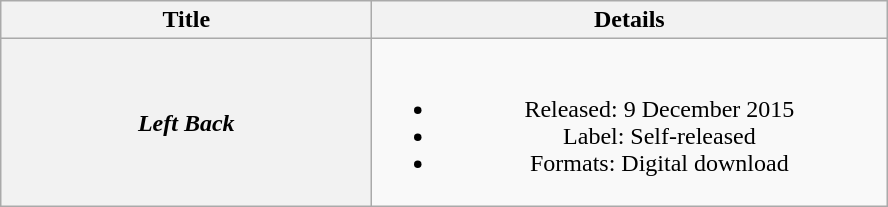<table class="wikitable plainrowheaders" style="text-align:center;">
<tr>
<th scope="col" style="width:15em;">Title</th>
<th scope="col" style="width:21em;">Details</th>
</tr>
<tr>
<th scope="row"><em>Left Back</em></th>
<td><br><ul><li>Released: 9 December 2015</li><li>Label: Self-released</li><li>Formats: Digital download</li></ul></td>
</tr>
</table>
